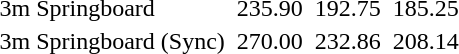<table>
<tr>
<td>3m Springboard</td>
<td></td>
<td>235.90</td>
<td></td>
<td>192.75</td>
<td></td>
<td>185.25</td>
</tr>
<tr>
<td>3m Springboard (Sync)</td>
<td></td>
<td>270.00</td>
<td></td>
<td>232.86</td>
<td></td>
<td>208.14</td>
</tr>
</table>
